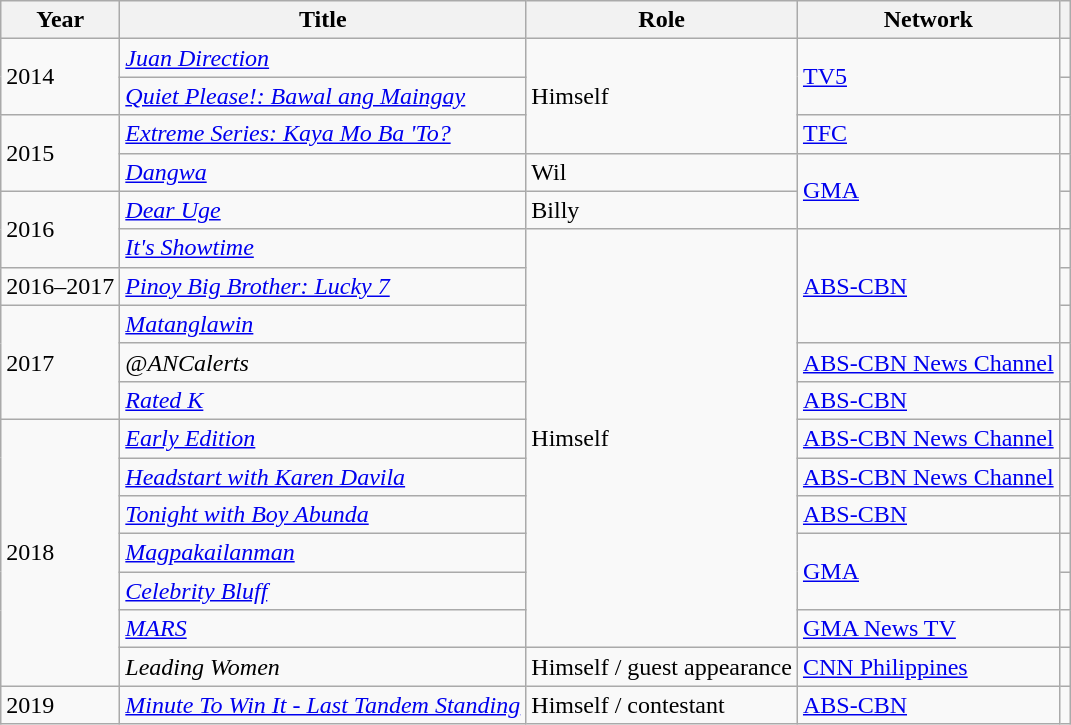<table class="wikitable sortable">
<tr>
<th>Year</th>
<th>Title</th>
<th>Role</th>
<th class="unsortable">Network</th>
<th></th>
</tr>
<tr>
<td rowspan="2">2014</td>
<td><em><a href='#'>Juan Direction</a></em></td>
<td rowspan="3">Himself</td>
<td rowspan="2"><a href='#'>TV5</a></td>
<td></td>
</tr>
<tr>
<td><em><a href='#'>Quiet Please!: Bawal ang Maingay</a></em></td>
<td></td>
</tr>
<tr>
<td rowspan="2">2015</td>
<td><em><a href='#'>Extreme Series: Kaya Mo Ba 'To?</a></em></td>
<td><a href='#'>TFC</a></td>
<td></td>
</tr>
<tr>
<td><em><a href='#'>Dangwa</a></em></td>
<td>Wil</td>
<td rowspan="2"><a href='#'>GMA</a></td>
<td></td>
</tr>
<tr>
<td rowspan="2">2016</td>
<td><em><a href='#'>Dear Uge</a></em></td>
<td>Billy</td>
<td></td>
</tr>
<tr>
<td><em><a href='#'>It's Showtime</a></em></td>
<td rowspan="11">Himself</td>
<td rowspan="3"><a href='#'>ABS-CBN</a></td>
<td></td>
</tr>
<tr>
<td>2016–2017</td>
<td><em><a href='#'>Pinoy Big Brother: Lucky 7</a></em></td>
<td></td>
</tr>
<tr>
<td rowspan="3">2017</td>
<td><em><a href='#'>Matanglawin</a></em></td>
<td></td>
</tr>
<tr>
<td><em>@ANCalerts</em></td>
<td><a href='#'>ABS-CBN News Channel</a></td>
<td></td>
</tr>
<tr>
<td><em><a href='#'>Rated K</a></em></td>
<td><a href='#'>ABS-CBN</a></td>
<td></td>
</tr>
<tr>
<td rowspan="7">2018</td>
<td><em><a href='#'>Early Edition</a></em></td>
<td><a href='#'>ABS-CBN News Channel</a></td>
<td></td>
</tr>
<tr>
<td><em><a href='#'>Headstart with Karen Davila</a></em></td>
<td><a href='#'>ABS-CBN News Channel</a></td>
<td></td>
</tr>
<tr>
<td><em><a href='#'>Tonight with Boy Abunda</a></em></td>
<td><a href='#'>ABS-CBN</a></td>
<td></td>
</tr>
<tr>
<td><em><a href='#'>Magpakailanman</a></em></td>
<td rowspan="2"><a href='#'>GMA</a></td>
<td></td>
</tr>
<tr>
<td><em><a href='#'>Celebrity Bluff</a></em></td>
<td></td>
</tr>
<tr>
<td><em><a href='#'>MARS</a></em></td>
<td><a href='#'>GMA News TV</a></td>
<td></td>
</tr>
<tr>
<td><em>Leading Women</em></td>
<td>Himself / guest appearance</td>
<td><a href='#'>CNN Philippines</a></td>
<td></td>
</tr>
<tr>
<td>2019</td>
<td><em><a href='#'>Minute To Win It - Last Tandem Standing</a></em></td>
<td>Himself / contestant</td>
<td><a href='#'>ABS-CBN</a></td>
<td></td>
</tr>
</table>
